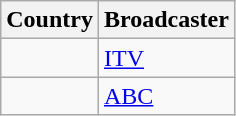<table class="wikitable">
<tr>
<th align=center>Country</th>
<th align=center>Broadcaster</th>
</tr>
<tr>
<td></td>
<td><a href='#'>ITV</a></td>
</tr>
<tr>
<td></td>
<td><a href='#'>ABC</a></td>
</tr>
</table>
